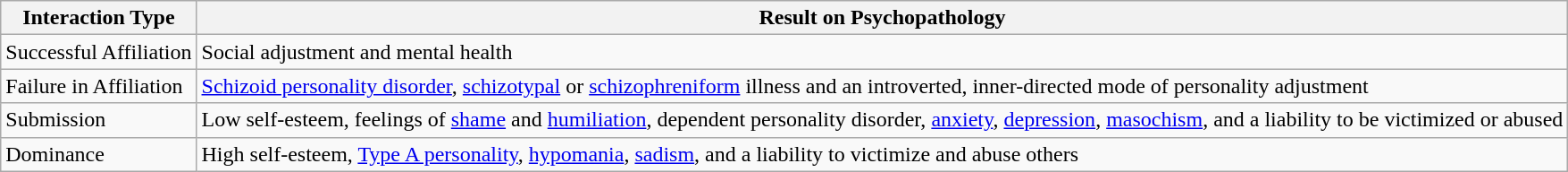<table class="wikitable">
<tr>
<th>Interaction Type</th>
<th>Result on Psychopathology</th>
</tr>
<tr>
<td>Successful Affiliation</td>
<td>Social adjustment and mental health</td>
</tr>
<tr>
<td>Failure in Affiliation</td>
<td><a href='#'>Schizoid personality disorder</a>, <a href='#'>schizotypal</a> or <a href='#'>schizophreniform</a> illness and an introverted, inner-directed mode of personality adjustment</td>
</tr>
<tr>
<td>Submission</td>
<td>Low self-esteem, feelings of <a href='#'>shame</a> and <a href='#'>humiliation</a>, dependent personality disorder, <a href='#'>anxiety</a>, <a href='#'>depression</a>, <a href='#'>masochism</a>, and a liability to be victimized or abused</td>
</tr>
<tr>
<td>Dominance</td>
<td>High self-esteem, <a href='#'>Type A personality</a>, <a href='#'>hypomania</a>, <a href='#'>sadism</a>, and a liability to victimize and abuse others</td>
</tr>
</table>
